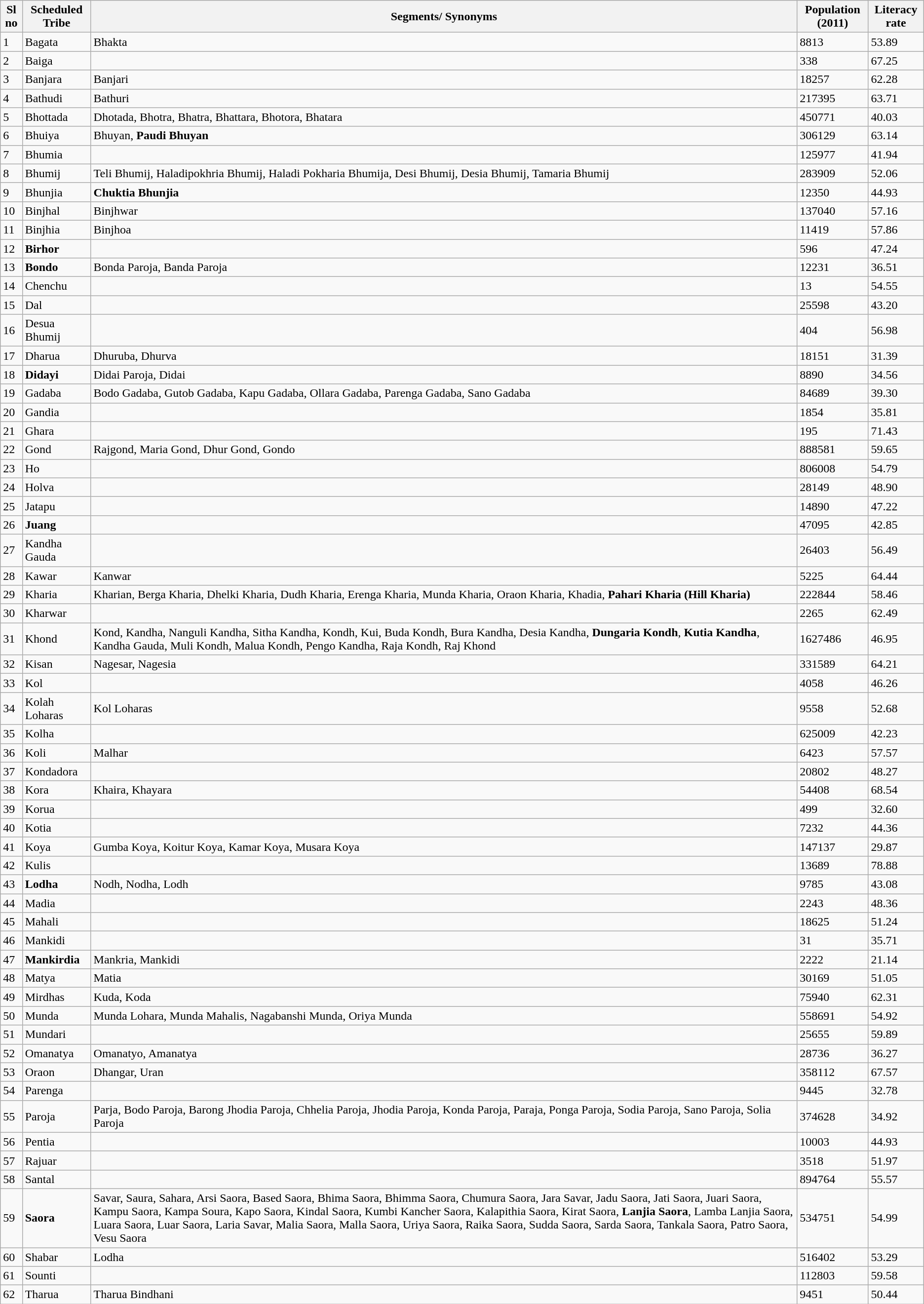<table class="wikitable sortable">
<tr>
<th>Sl no</th>
<th>Scheduled Tribe</th>
<th>Segments/ Synonyms</th>
<th>Population (2011)</th>
<th>Literacy rate</th>
</tr>
<tr>
<td>1</td>
<td>Bagata</td>
<td>Bhakta</td>
<td>8813</td>
<td>53.89</td>
</tr>
<tr>
<td>2</td>
<td>Baiga</td>
<td></td>
<td>338</td>
<td>67.25</td>
</tr>
<tr>
<td>3</td>
<td>Banjara</td>
<td>Banjari</td>
<td>18257</td>
<td>62.28</td>
</tr>
<tr>
<td>4</td>
<td>Bathudi</td>
<td>Bathuri</td>
<td>217395</td>
<td>63.71</td>
</tr>
<tr>
<td>5</td>
<td>Bhottada</td>
<td>Dhotada, Bhotra, Bhatra, Bhattara, Bhotora, Bhatara</td>
<td>450771</td>
<td>40.03</td>
</tr>
<tr>
<td>6</td>
<td>Bhuiya</td>
<td>Bhuyan, <strong>Paudi Bhuyan</strong></td>
<td>306129</td>
<td>63.14</td>
</tr>
<tr>
<td>7</td>
<td>Bhumia</td>
<td></td>
<td>125977</td>
<td>41.94</td>
</tr>
<tr>
<td>8</td>
<td>Bhumij</td>
<td>Teli Bhumij, Haladipokhria Bhumij, Haladi Pokharia Bhumija, Desi Bhumij, Desia Bhumij, Tamaria Bhumij</td>
<td>283909</td>
<td>52.06</td>
</tr>
<tr>
<td>9</td>
<td>Bhunjia</td>
<td><strong>Chuktia Bhunjia</strong></td>
<td>12350</td>
<td>44.93</td>
</tr>
<tr>
<td>10</td>
<td>Binjhal</td>
<td>Binjhwar</td>
<td>137040</td>
<td>57.16</td>
</tr>
<tr>
<td>11</td>
<td>Binjhia</td>
<td>Binjhoa</td>
<td>11419</td>
<td>57.86</td>
</tr>
<tr>
<td>12</td>
<td><strong>Birhor</strong></td>
<td></td>
<td>596</td>
<td>47.24</td>
</tr>
<tr>
<td>13</td>
<td><strong>Bondo</strong></td>
<td>Bonda Paroja, Banda Paroja</td>
<td>12231</td>
<td>36.51</td>
</tr>
<tr>
<td>14</td>
<td>Chenchu</td>
<td></td>
<td>13</td>
<td>54.55</td>
</tr>
<tr>
<td>15</td>
<td>Dal</td>
<td></td>
<td>25598</td>
<td>43.20</td>
</tr>
<tr>
<td>16</td>
<td>Desua Bhumij</td>
<td></td>
<td>404</td>
<td>56.98</td>
</tr>
<tr>
<td>17</td>
<td>Dharua</td>
<td>Dhuruba, Dhurva</td>
<td>18151</td>
<td>31.39</td>
</tr>
<tr>
<td>18</td>
<td><strong>Didayi</strong></td>
<td>Didai Paroja, Didai</td>
<td>8890</td>
<td>34.56</td>
</tr>
<tr>
<td>19</td>
<td>Gadaba</td>
<td>Bodo Gadaba, Gutob Gadaba, Kapu Gadaba, Ollara Gadaba, Parenga Gadaba, Sano Gadaba</td>
<td>84689</td>
<td>39.30</td>
</tr>
<tr>
<td>20</td>
<td>Gandia</td>
<td></td>
<td>1854</td>
<td>35.81</td>
</tr>
<tr>
<td>21</td>
<td>Ghara</td>
<td></td>
<td>195</td>
<td>71.43</td>
</tr>
<tr>
<td>22</td>
<td>Gond</td>
<td>Rajgond, Maria Gond, Dhur Gond, Gondo</td>
<td>888581</td>
<td>59.65</td>
</tr>
<tr>
<td>23</td>
<td>Ho</td>
<td></td>
<td>806008</td>
<td>54.79</td>
</tr>
<tr>
<td>24</td>
<td>Holva</td>
<td></td>
<td>28149</td>
<td>48.90</td>
</tr>
<tr>
<td>25</td>
<td>Jatapu</td>
<td></td>
<td>14890</td>
<td>47.22</td>
</tr>
<tr>
<td>26</td>
<td><strong>Juang</strong></td>
<td></td>
<td>47095</td>
<td>42.85</td>
</tr>
<tr>
<td>27</td>
<td>Kandha Gauda</td>
<td></td>
<td>26403</td>
<td>56.49</td>
</tr>
<tr>
<td>28</td>
<td>Kawar</td>
<td>Kanwar</td>
<td>5225</td>
<td>64.44</td>
</tr>
<tr>
<td>29</td>
<td>Kharia</td>
<td>Kharian, Berga Kharia, Dhelki Kharia, Dudh Kharia, Erenga Kharia, Munda Kharia, Oraon Kharia, Khadia, <strong>Pahari Kharia (Hill Kharia)</strong></td>
<td>222844</td>
<td>58.46</td>
</tr>
<tr>
<td>30</td>
<td>Kharwar</td>
<td></td>
<td>2265</td>
<td>62.49</td>
</tr>
<tr>
<td>31</td>
<td>Khond</td>
<td>Kond, Kandha, Nanguli Kandha, Sitha Kandha, Kondh, Kui, Buda Kondh, Bura Kandha, Desia Kandha, <strong>Dungaria Kondh</strong>,  <strong>Kutia Kandha</strong>,  Kandha Gauda,   Muli Kondh, Malua Kondh,  Pengo Kandha,  Raja Kondh,  Raj Khond</td>
<td>1627486</td>
<td>46.95</td>
</tr>
<tr>
<td>32</td>
<td>Kisan</td>
<td>Nagesar, Nagesia</td>
<td>331589</td>
<td>64.21</td>
</tr>
<tr>
<td>33</td>
<td>Kol</td>
<td></td>
<td>4058</td>
<td>46.26</td>
</tr>
<tr>
<td>34</td>
<td>Kolah Loharas</td>
<td>Kol Loharas</td>
<td>9558</td>
<td>52.68</td>
</tr>
<tr>
<td>35</td>
<td>Kolha</td>
<td></td>
<td>625009</td>
<td>42.23</td>
</tr>
<tr>
<td>36</td>
<td>Koli</td>
<td>Malhar</td>
<td>6423</td>
<td>57.57</td>
</tr>
<tr>
<td>37</td>
<td>Kondadora</td>
<td></td>
<td>20802</td>
<td>48.27</td>
</tr>
<tr>
<td>38</td>
<td>Kora</td>
<td>Khaira, Khayara</td>
<td>54408</td>
<td>68.54</td>
</tr>
<tr>
<td>39</td>
<td>Korua</td>
<td></td>
<td>499</td>
<td>32.60</td>
</tr>
<tr>
<td>40</td>
<td>Kotia</td>
<td></td>
<td>7232</td>
<td>44.36</td>
</tr>
<tr>
<td>41</td>
<td>Koya</td>
<td>Gumba Koya, Koitur Koya, Kamar Koya, Musara Koya</td>
<td>147137</td>
<td>29.87</td>
</tr>
<tr>
<td>42</td>
<td>Kulis</td>
<td></td>
<td>13689</td>
<td>78.88</td>
</tr>
<tr>
<td>43</td>
<td><strong>Lodha</strong></td>
<td>Nodh, Nodha, Lodh</td>
<td>9785</td>
<td>43.08</td>
</tr>
<tr>
<td>44</td>
<td>Madia</td>
<td></td>
<td>2243</td>
<td>48.36</td>
</tr>
<tr>
<td>45</td>
<td>Mahali</td>
<td></td>
<td>18625</td>
<td>51.24</td>
</tr>
<tr>
<td>46</td>
<td>Mankidi</td>
<td></td>
<td>31</td>
<td>35.71</td>
</tr>
<tr>
<td>47</td>
<td><strong>Mankirdia</strong></td>
<td>Mankria, Mankidi</td>
<td>2222</td>
<td>21.14</td>
</tr>
<tr>
<td>48</td>
<td>Matya</td>
<td>Matia</td>
<td>30169</td>
<td>51.05</td>
</tr>
<tr>
<td>49</td>
<td>Mirdhas</td>
<td>Kuda, Koda</td>
<td>75940</td>
<td>62.31</td>
</tr>
<tr>
<td>50</td>
<td>Munda</td>
<td>Munda Lohara, Munda Mahalis, Nagabanshi Munda, Oriya Munda</td>
<td>558691</td>
<td>54.92</td>
</tr>
<tr>
<td>51</td>
<td>Mundari</td>
<td></td>
<td>25655</td>
<td>59.89</td>
</tr>
<tr>
<td>52</td>
<td>Omanatya</td>
<td>Omanatyo, Amanatya</td>
<td>28736</td>
<td>36.27</td>
</tr>
<tr>
<td>53</td>
<td>Oraon</td>
<td>Dhangar, Uran</td>
<td>358112</td>
<td>67.57</td>
</tr>
<tr>
<td>54</td>
<td>Parenga</td>
<td></td>
<td>9445</td>
<td>32.78</td>
</tr>
<tr>
<td>55</td>
<td>Paroja</td>
<td>Parja, Bodo Paroja, Barong Jhodia Paroja, Chhelia Paroja, Jhodia Paroja, Konda Paroja, Paraja, Ponga Paroja, Sodia Paroja, Sano Paroja, Solia Paroja</td>
<td>374628</td>
<td>34.92</td>
</tr>
<tr>
<td>56</td>
<td>Pentia</td>
<td></td>
<td>10003</td>
<td>44.93</td>
</tr>
<tr>
<td>57</td>
<td>Rajuar</td>
<td></td>
<td>3518</td>
<td>51.97</td>
</tr>
<tr>
<td>58</td>
<td>Santal</td>
<td></td>
<td>894764</td>
<td>55.57</td>
</tr>
<tr>
<td>59</td>
<td><strong>Saora</strong></td>
<td>Savar, Saura, Sahara, Arsi Saora, Based Saora, Bhima Saora, Bhimma Saora,  Chumura Saora,  Jara Savar,  Jadu Saora, Jati Saora,  Juari Saora, Kampu Saora, Kampa Soura, Kapo Saora, Kindal Saora,   Kumbi Kancher Saora, Kalapithia Saora, Kirat Saora, <strong>Lanjia Saora</strong>,   Lamba Lanjia Saora, Luara Saora, Luar Saora, Laria Savar, Malia Saora,  Malla Saora, Uriya Saora,  Raika Saora, Sudda Saora, Sarda Saora,   Tankala Saora, Patro Saora, Vesu Saora</td>
<td>534751</td>
<td>54.99</td>
</tr>
<tr>
<td>60</td>
<td>Shabar</td>
<td>Lodha <br></td>
<td>516402</td>
<td>53.29</td>
</tr>
<tr>
<td>61</td>
<td>Sounti</td>
<td></td>
<td>112803</td>
<td>59.58</td>
</tr>
<tr>
<td>62</td>
<td>Tharua</td>
<td>Tharua Bindhani</td>
<td>9451</td>
<td>50.44</td>
</tr>
</table>
